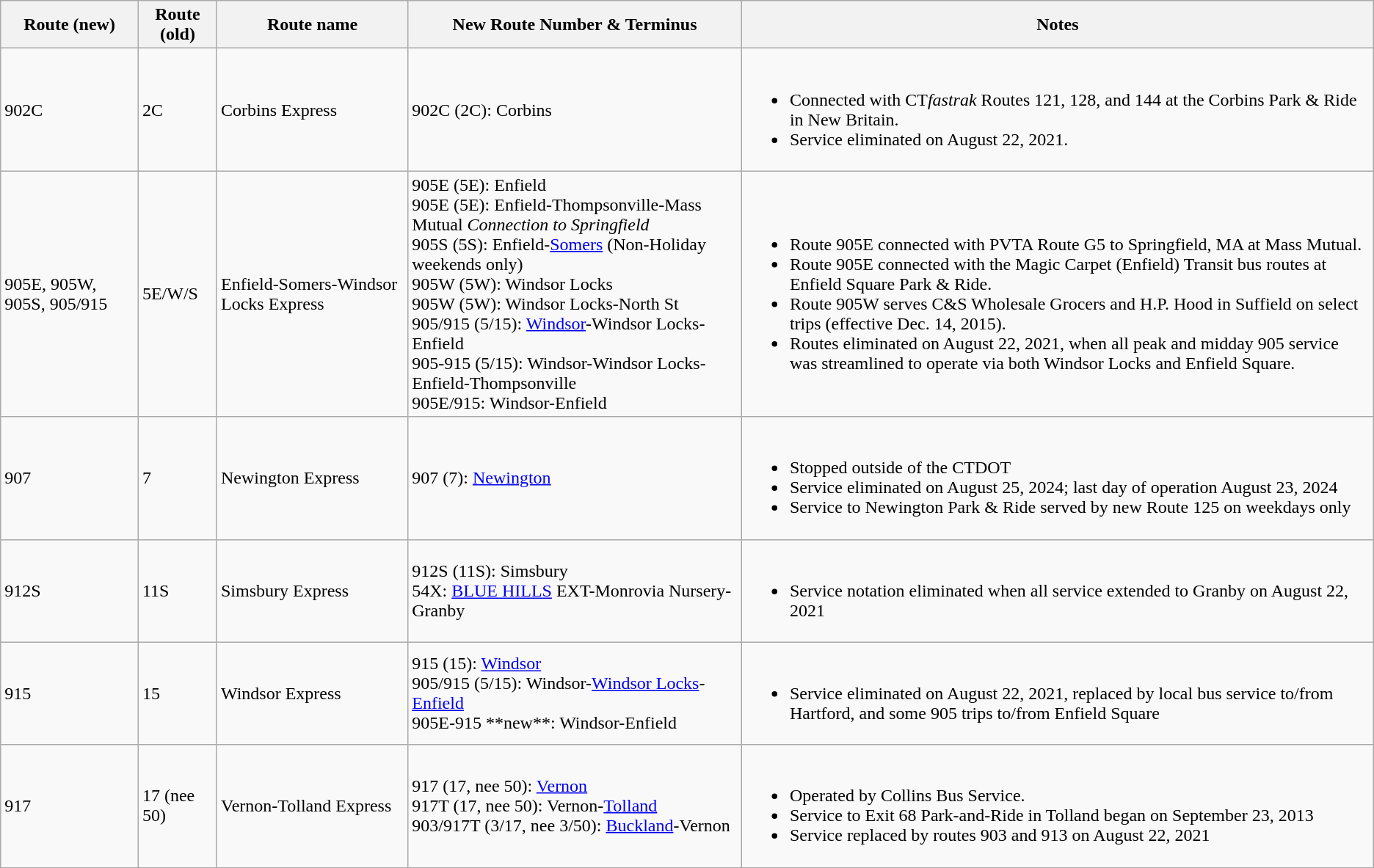<table class="wikitable">
<tr>
<th>Route (new)</th>
<th>Route (old)</th>
<th>Route name</th>
<th>New Route Number & Terminus</th>
<th>Notes</th>
</tr>
<tr>
<td>902C</td>
<td>2C</td>
<td>Corbins Express</td>
<td>902C (2C): Corbins</td>
<td><br><ul><li>Connected with CT<em>fastrak</em> Routes 121, 128, and 144 at the Corbins Park & Ride in New Britain.</li><li>Service eliminated on August 22, 2021.</li></ul></td>
</tr>
<tr>
<td>905E, 905W, 905S, 905/915</td>
<td>5E/W/S</td>
<td>Enfield-Somers-Windsor Locks Express</td>
<td>905E (5E): Enfield<br>905E (5E): Enfield-Thompsonville-Mass Mutual <em>Connection to Springfield</em><br>905S (5S): Enfield-<a href='#'>Somers</a> (Non-Holiday weekends only)<br>905W (5W): Windsor Locks<br>905W (5W): Windsor Locks-North St<br>905/915 (5/15): <a href='#'>Windsor</a>-Windsor Locks-Enfield<br>905-915 (5/15): Windsor-Windsor Locks-Enfield-Thompsonville<br>905E/915: Windsor-Enfield</td>
<td><br><ul><li>Route 905E connected with PVTA Route G5 to Springfield, MA at Mass Mutual.</li><li>Route 905E connected with the Magic Carpet (Enfield) Transit bus routes at Enfield Square Park & Ride.</li><li>Route 905W serves C&S Wholesale Grocers and H.P. Hood in Suffield on select trips (effective Dec. 14, 2015).</li><li>Routes eliminated on August 22, 2021, when all peak and midday 905 service was streamlined to operate via both Windsor Locks and Enfield Square.</li></ul></td>
</tr>
<tr>
<td>907</td>
<td>7</td>
<td>Newington Express</td>
<td>907 (7): <a href='#'>Newington</a></td>
<td><br><ul><li>Stopped outside of the CTDOT</li><li>Service eliminated on August 25, 2024; last day of operation August 23, 2024</li><li>Service to Newington Park & Ride served by new Route 125 on weekdays only</li></ul></td>
</tr>
<tr>
<td>912S</td>
<td>11S</td>
<td>Simsbury Express</td>
<td>912S (11S): Simsbury<br>54X: <a href='#'>BLUE HILLS</a> EXT-Monrovia Nursery-Granby</td>
<td><br><ul><li>Service notation eliminated when all service extended to Granby on August 22, 2021</li></ul></td>
</tr>
<tr>
<td>915</td>
<td>15</td>
<td>Windsor Express</td>
<td>915 (15): <a href='#'>Windsor</a><br>905/915 (5/15): Windsor-<a href='#'>Windsor Locks</a>-<a href='#'>Enfield</a><br>905E-915 **new**: Windsor-Enfield</td>
<td><br><ul><li>Service eliminated on August 22, 2021, replaced by local bus service to/from Hartford, and some 905 trips to/from Enfield Square</li></ul></td>
</tr>
<tr>
<td>917</td>
<td>17 (nee 50)</td>
<td>Vernon-Tolland Express</td>
<td>917 (17, nee 50): <a href='#'>Vernon</a><br>917T (17, nee 50): Vernon-<a href='#'>Tolland</a><br>903/917T (3/17, nee 3/50): <a href='#'>Buckland</a>-Vernon</td>
<td><br><ul><li>Operated by Collins Bus Service.</li><li>Service to Exit 68 Park-and-Ride in Tolland began on September 23, 2013</li><li>Service replaced by routes 903 and 913 on August 22, 2021</li></ul></td>
</tr>
</table>
